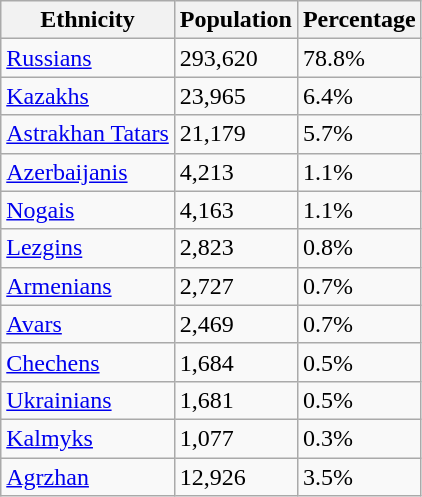<table class="wikitable">
<tr>
<th>Ethnicity</th>
<th>Population</th>
<th>Percentage</th>
</tr>
<tr>
<td><a href='#'>Russians</a></td>
<td>293,620</td>
<td>78.8%</td>
</tr>
<tr>
<td><a href='#'>Kazakhs</a></td>
<td>23,965</td>
<td>6.4%</td>
</tr>
<tr>
<td><a href='#'>Astrakhan Tatars</a></td>
<td>21,179</td>
<td>5.7%</td>
</tr>
<tr>
<td><a href='#'>Azerbaijanis</a></td>
<td>4,213</td>
<td>1.1%</td>
</tr>
<tr>
<td><a href='#'>Nogais</a></td>
<td>4,163</td>
<td>1.1%</td>
</tr>
<tr>
<td><a href='#'>Lezgins</a></td>
<td>2,823</td>
<td>0.8%</td>
</tr>
<tr>
<td><a href='#'>Armenians</a></td>
<td>2,727</td>
<td>0.7%</td>
</tr>
<tr>
<td><a href='#'>Avars</a></td>
<td>2,469</td>
<td>0.7%</td>
</tr>
<tr>
<td><a href='#'>Chechens</a></td>
<td>1,684</td>
<td>0.5%</td>
</tr>
<tr>
<td><a href='#'>Ukrainians</a></td>
<td>1,681</td>
<td>0.5%</td>
</tr>
<tr>
<td><a href='#'>Kalmyks</a></td>
<td>1,077</td>
<td>0.3%</td>
</tr>
<tr>
<td><a href='#'>Agrzhan</a></td>
<td>12,926</td>
<td>3.5%</td>
</tr>
</table>
